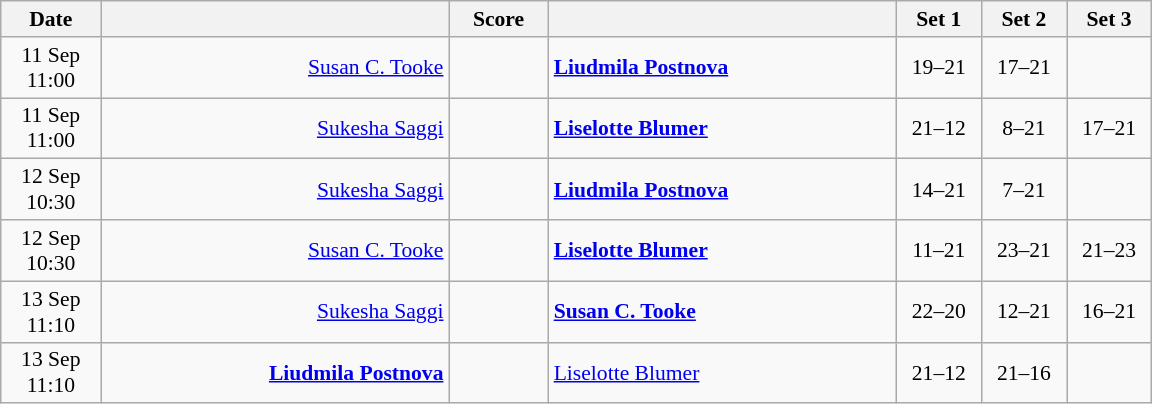<table class="wikitable" style="text-align: center; font-size:90%">
<tr>
<th width="60">Date</th>
<th align="right" width="225"></th>
<th width="60">Score</th>
<th align="left" width="225"></th>
<th width="50">Set 1</th>
<th width="50">Set 2</th>
<th width="50">Set 3</th>
</tr>
<tr>
<td>11 Sep<br>11:00</td>
<td align="right"><a href='#'>Susan C. Tooke</a> </td>
<td align="center"></td>
<td align="left"><strong> <a href='#'>Liudmila Postnova</a></strong></td>
<td>19–21</td>
<td>17–21</td>
<td></td>
</tr>
<tr>
<td>11 Sep<br>11:00</td>
<td align="right"><a href='#'>Sukesha Saggi</a> </td>
<td align="center"></td>
<td align="left"><strong> <a href='#'>Liselotte Blumer</a></strong></td>
<td>21–12</td>
<td>8–21</td>
<td>17–21</td>
</tr>
<tr>
<td>12 Sep<br>10:30</td>
<td align="right"><a href='#'>Sukesha Saggi</a> </td>
<td align="center"></td>
<td align="left"><strong> <a href='#'>Liudmila Postnova</a></strong></td>
<td>14–21</td>
<td>7–21</td>
<td></td>
</tr>
<tr>
<td>12 Sep<br>10:30</td>
<td align="right"><a href='#'>Susan C. Tooke</a> </td>
<td align="center"></td>
<td align="left"><strong> <a href='#'>Liselotte Blumer</a></strong></td>
<td>11–21</td>
<td>23–21</td>
<td>21–23</td>
</tr>
<tr>
<td>13 Sep<br>11:10</td>
<td align="right"><a href='#'>Sukesha Saggi</a> </td>
<td align="center"></td>
<td align="left"><strong> <a href='#'>Susan C. Tooke</a></strong></td>
<td>22–20</td>
<td>12–21</td>
<td>16–21</td>
</tr>
<tr>
<td>13 Sep<br>11:10</td>
<td align="right"><strong><a href='#'>Liudmila Postnova</a> </strong></td>
<td align="center"></td>
<td align="left"> <a href='#'>Liselotte Blumer</a></td>
<td>21–12</td>
<td>21–16</td>
<td></td>
</tr>
</table>
